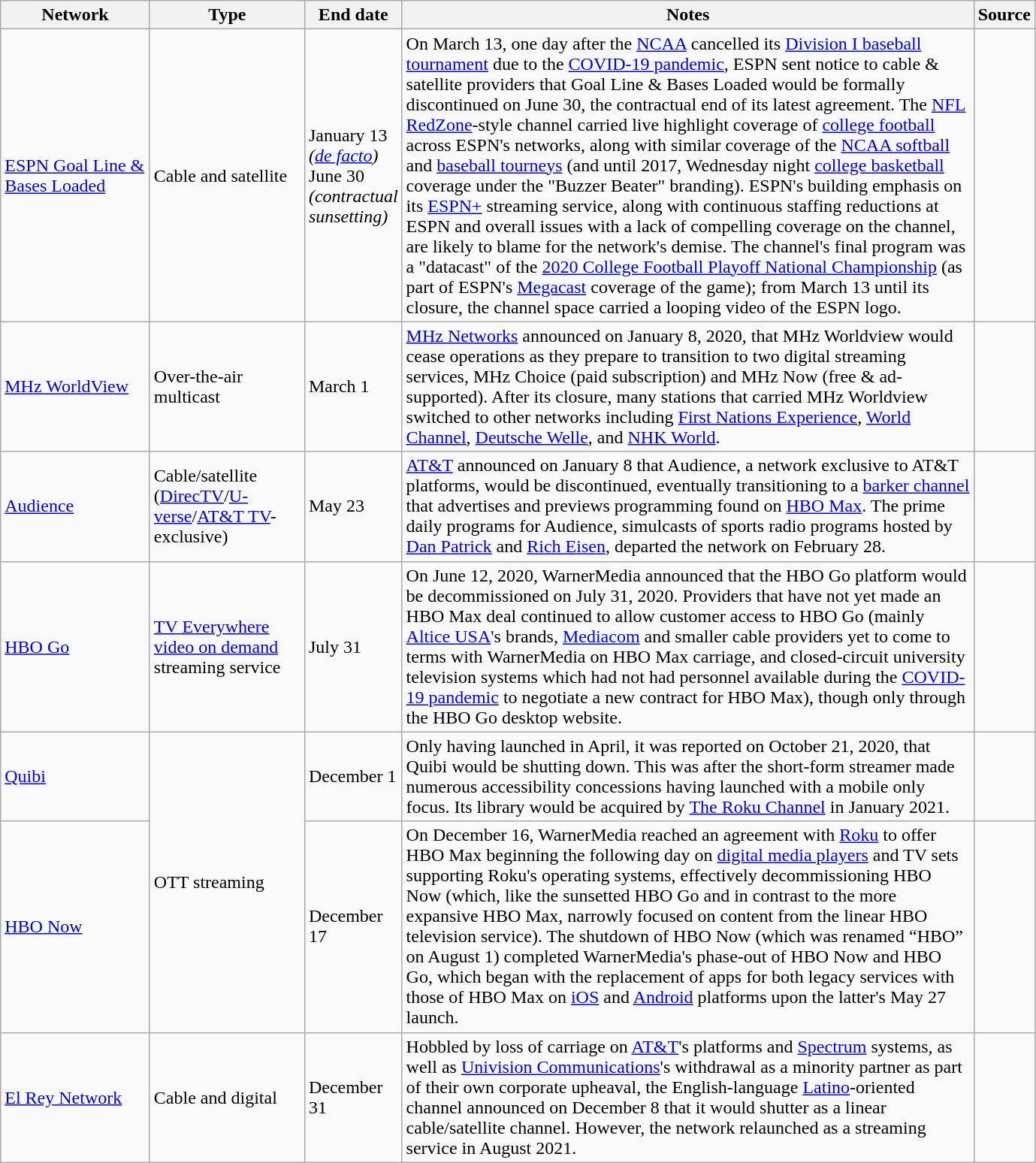<table class="wikitable">
<tr>
<th style="text-align:center; width:125px;">Network</th>
<th style="text-align:center; width:130px;">Type</th>
<th style="text-align:center; width:60px;">End date</th>
<th style="text-align:center; width:500px;">Notes</th>
<th style="text-align:center; width:30px;">Source</th>
</tr>
<tr>
<td><a href='#'>ESPN Goal Line & Bases Loaded</a></td>
<td>Cable and satellite</td>
<td>January 13 <em>(<a href='#'>de facto</a>)</em><br>June 30 <em>(contractual sunsetting)</em></td>
<td>On March 13, one day after the <a href='#'>NCAA</a> cancelled its <a href='#'>Division I baseball tournament</a> due to the <a href='#'>COVID-19 pandemic</a>, ESPN sent notice to cable & satellite providers that Goal Line & Bases Loaded would be formally discontinued on June 30, the contractual end of its latest agreement.  The <a href='#'>NFL RedZone</a>-style channel carried live highlight coverage of <a href='#'>college football</a> across ESPN's networks, along with similar coverage of the <a href='#'>NCAA softball</a> and <a href='#'>baseball tourneys</a> (and until 2017, Wednesday night <a href='#'>college basketball</a> coverage under the "Buzzer Beater" branding).  ESPN's building emphasis on its <a href='#'>ESPN+</a> streaming service, along with continuous staffing reductions at ESPN and overall issues with a lack of compelling coverage on the channel, are likely to blame for the network's demise.  The channel's final program was a "datacast" of the <a href='#'>2020 College Football Playoff National Championship</a> (as part of ESPN's <a href='#'>Megacast</a> coverage of the game); from March 13 until its closure, the channel space carried a looping video of the ESPN logo.</td>
<td></td>
</tr>
<tr>
<td><a href='#'>MHz WorldView</a></td>
<td>Over-the-air multicast</td>
<td>March 1</td>
<td><a href='#'>MHz Networks</a> announced on January 8, 2020, that MHz Worldview would cease operations as they prepare to transition to two digital streaming services, MHz Choice (paid subscription) and MHz Now (free & ad-supported).  After its closure, many stations that carried MHz Worldview switched to other networks including <a href='#'>First Nations Experience</a>, <a href='#'>World Channel</a>, <a href='#'>Deutsche Welle</a>, and <a href='#'>NHK World</a>.</td>
<td></td>
</tr>
<tr>
<td><a href='#'>Audience</a></td>
<td>Cable/satellite (<a href='#'>DirecTV</a>/<a href='#'>U-verse</a>/<a href='#'>AT&T TV</a>-exclusive)</td>
<td>May 23</td>
<td><a href='#'>AT&T</a> announced on January 8 that Audience, a network exclusive to AT&T platforms, would be discontinued, eventually transitioning to a <a href='#'>barker channel</a> that advertises and previews programming found on <a href='#'>HBO Max</a>. The prime daily programs for Audience, simulcasts of sports radio programs hosted by <a href='#'>Dan Patrick</a> and <a href='#'>Rich Eisen</a>, departed the network on February 28.</td>
<td><br></td>
</tr>
<tr>
<td><a href='#'>HBO Go</a></td>
<td><a href='#'>TV Everywhere</a> <a href='#'>video on demand</a> streaming service</td>
<td>July 31</td>
<td>On June 12, 2020, WarnerMedia announced that the HBO Go platform would be decommissioned on July 31, 2020. Providers that have not yet made an HBO Max deal continued to allow customer access to HBO Go (mainly <a href='#'>Altice USA</a>'s brands, <a href='#'>Mediacom</a> and smaller cable providers yet to come to terms with WarnerMedia on HBO Max carriage, and closed-circuit university television systems which had not had personnel available during the <a href='#'>COVID-19 pandemic</a> to negotiate a new contract for HBO Max), though only through the HBO Go desktop website.</td>
<td></td>
</tr>
<tr>
<td><a href='#'>Quibi</a></td>
<td rowspan=2>OTT streaming</td>
<td>December 1</td>
<td>Only having launched in April, it was reported on October 21, 2020, that Quibi would be shutting down. This was after the short-form streamer made numerous accessibility concessions having launched with a mobile only focus. Its library would be acquired by <a href='#'>The Roku Channel</a> in January 2021.</td>
<td></td>
</tr>
<tr>
<td><a href='#'>HBO Now</a></td>
<td>December 17</td>
<td>On December 16, WarnerMedia reached an agreement with <a href='#'>Roku</a> to offer HBO Max beginning the following day on <a href='#'>digital media players</a> and TV sets supporting Roku's operating systems, effectively decommissioning HBO Now (which, like the sunsetted HBO Go and in contrast to the more expansive HBO Max, narrowly focused on content from the linear HBO television service). The shutdown of HBO Now (which was renamed “HBO” on August 1) completed WarnerMedia's phase-out of HBO Now and HBO Go, which began with the replacement of apps for both legacy services with those of HBO Max on <a href='#'>iOS</a> and <a href='#'>Android</a> platforms upon the latter's May 27 launch.</td>
<td></td>
</tr>
<tr>
<td><a href='#'>El Rey Network</a></td>
<td>Cable and digital</td>
<td>December 31</td>
<td>Hobbled by loss of carriage on <a href='#'>AT&T</a>'s platforms and <a href='#'>Spectrum</a> systems, as well as <a href='#'>Univision Communications</a>'s withdrawal as a minority partner as part of their own corporate upheaval, the English-language <a href='#'>Latino</a>-oriented channel announced on December 8 that it would shutter as a linear cable/satellite channel. However, the network relaunched as a streaming service in August 2021.</td>
<td></td>
</tr>
</table>
